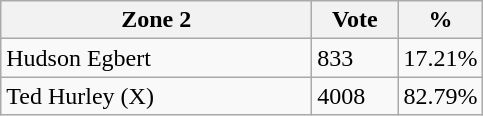<table class="wikitable">
<tr>
<th bgcolor="#DDDDFF" width="200px">Zone 2</th>
<th bgcolor="#DDDDFF" width="50px">Vote</th>
<th bgcolor="#DDDDFF" width="30px">%</th>
</tr>
<tr>
<td>Hudson Egbert</td>
<td>833</td>
<td>17.21%</td>
</tr>
<tr>
<td>Ted Hurley (X)</td>
<td>4008</td>
<td>82.79%</td>
</tr>
</table>
